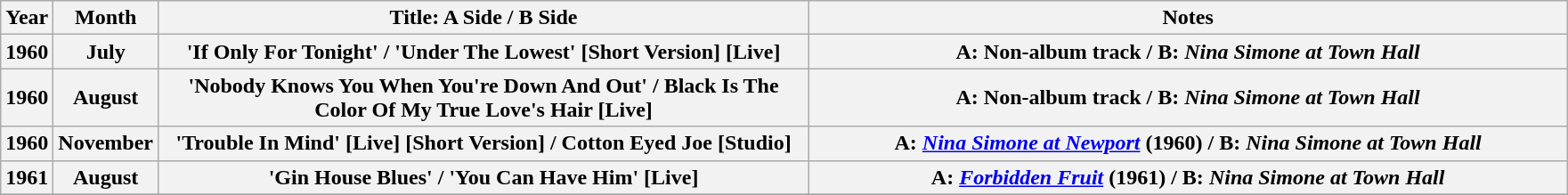<table class="wikitable plainrowheaders" style="text-align:center;">
<tr>
<th rowspan="1" scope="col" style="width:1em;">Year</th>
<th rowspan="1" scope="col" style="width:1em;">Month</th>
<th rowspan="1" scope="col" style="width:30em;">Title: A Side / B Side</th>
<th rowspan="1" scope="col" style="width:35em;">Notes</th>
</tr>
<tr>
<th scope="row">1960</th>
<th scope="row">July</th>
<th scope="row">'If Only For Tonight' / 'Under The Lowest' [Short Version] [Live]</th>
<th scope="row">A: Non-album track / B: <em>Nina Simone at Town Hall</em></th>
</tr>
<tr>
<th scope="row">1960</th>
<th scope="row">August</th>
<th scope="row">'Nobody Knows You When You're Down And Out' / Black Is The Color Of My True Love's Hair [Live]</th>
<th scope="row">A: Non-album track / B: <em>Nina Simone at Town Hall</em></th>
</tr>
<tr>
<th scope="row">1960</th>
<th scope="row">November</th>
<th scope="row">'Trouble In Mind' [Live] [Short Version] / Cotton Eyed Joe [Studio]</th>
<th scope="row">A: <em><a href='#'>Nina Simone at Newport</a></em> (1960) / B: <em>Nina Simone at Town Hall</em></th>
</tr>
<tr>
<th scope="row">1961</th>
<th scope="row">August</th>
<th scope="row">'Gin House Blues' / 'You Can Have Him' [Live]</th>
<th scope="row">A: <em><a href='#'>Forbidden Fruit</a></em> (1961) / B: <em>Nina Simone at Town Hall</em></th>
</tr>
<tr>
</tr>
</table>
